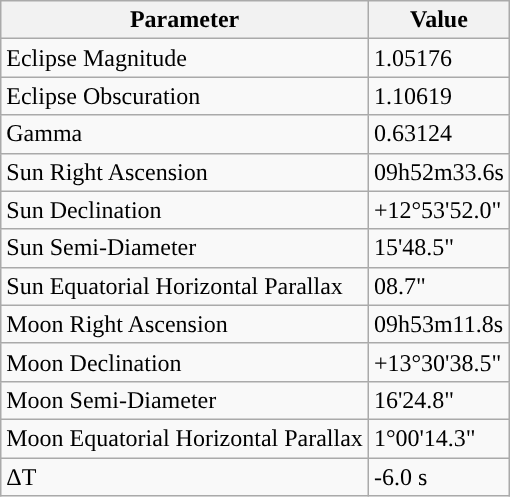<table class="wikitable">
<tr>
<th>Parameter</th>
<th>Value</th>
</tr>
<tr>
<td>Eclipse Magnitude</td>
<td>1.05176</td>
</tr>
<tr>
<td>Eclipse Obscuration</td>
<td>1.10619</td>
</tr>
<tr>
<td>Gamma</td>
<td>0.63124</td>
</tr>
<tr>
<td>Sun Right Ascension</td>
<td>09h52m33.6s</td>
</tr>
<tr>
<td>Sun Declination</td>
<td>+12°53'52.0"</td>
</tr>
<tr>
<td>Sun Semi-Diameter</td>
<td>15'48.5"</td>
</tr>
<tr>
<td>Sun Equatorial Horizontal Parallax</td>
<td>08.7"</td>
</tr>
<tr>
<td>Moon Right Ascension</td>
<td>09h53m11.8s</td>
</tr>
<tr>
<td>Moon Declination</td>
<td>+13°30'38.5"</td>
</tr>
<tr>
<td>Moon Semi-Diameter</td>
<td>16'24.8"</td>
</tr>
<tr>
<td>Moon Equatorial Horizontal Parallax</td>
<td>1°00'14.3"</td>
</tr>
<tr>
<td>ΔT</td>
<td>-6.0 s</td>
</tr>
</table>
